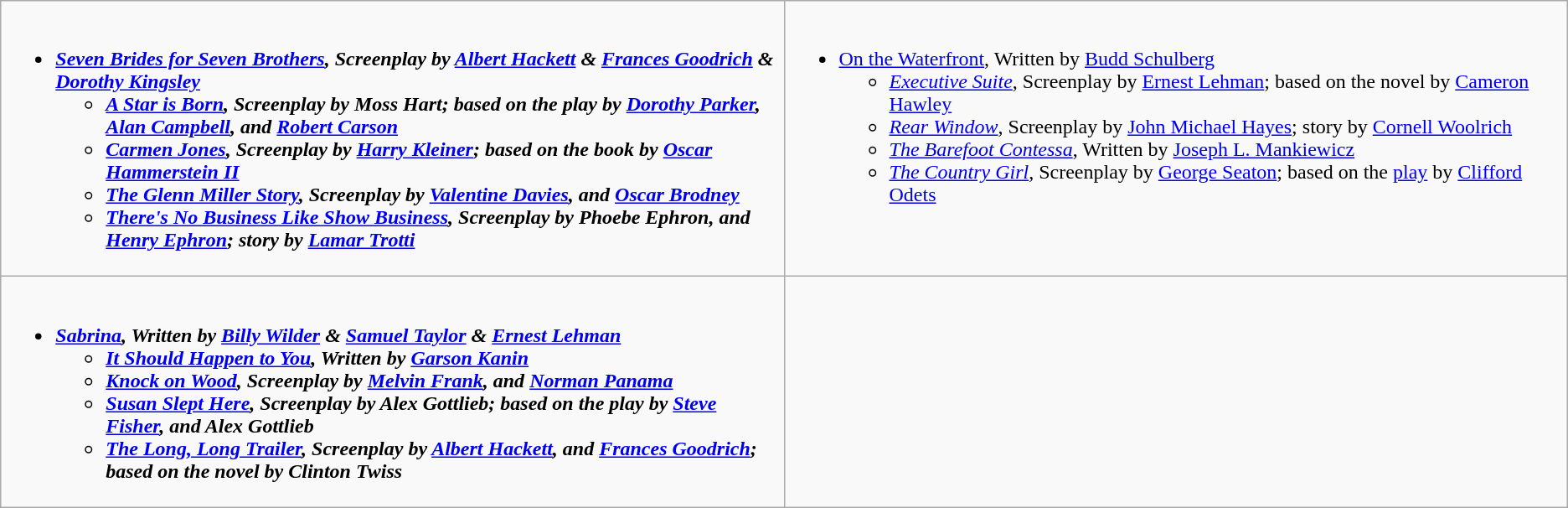<table class="wikitable">
<tr>
<td valign="top" width="50%"><br><ul><li><strong><em><a href='#'>Seven Brides for Seven Brothers</a><em>, Screenplay by <a href='#'>Albert Hackett</a> & <a href='#'>Frances Goodrich</a> & <a href='#'>Dorothy Kingsley</a><strong><ul><li></em><a href='#'>A Star is Born</a><em>, Screenplay by Moss Hart; based on the play by <a href='#'>Dorothy Parker</a>, <a href='#'>Alan Campbell</a>, and <a href='#'>Robert Carson</a></li><li></em><a href='#'>Carmen Jones</a><em>, Screenplay by <a href='#'>Harry Kleiner</a>; based on the book by <a href='#'>Oscar Hammerstein II</a></li><li></em><a href='#'>The Glenn Miller Story</a><em>, Screenplay by <a href='#'>Valentine Davies</a>, and <a href='#'>Oscar Brodney</a></li><li></em><a href='#'>There's No Business Like Show Business</a><em>, Screenplay by Phoebe Ephron, and <a href='#'>Henry Ephron</a>; story by <a href='#'>Lamar Trotti</a></li></ul></li></ul></td>
<td valign="top"><br><ul><li></em></strong><a href='#'>On the Waterfront</a></em>, Written by <a href='#'>Budd Schulberg</a></strong><ul><li><em><a href='#'>Executive Suite</a></em>, Screenplay by <a href='#'>Ernest Lehman</a>; based on the novel by <a href='#'>Cameron Hawley</a></li><li><em><a href='#'>Rear Window</a></em>, Screenplay by <a href='#'>John Michael Hayes</a>; story by <a href='#'>Cornell Woolrich</a></li><li><em><a href='#'>The Barefoot Contessa</a></em>, Written by <a href='#'>Joseph L. Mankiewicz</a></li><li><em><a href='#'>The Country Girl</a></em>, Screenplay by <a href='#'>George Seaton</a>; based on the <a href='#'>play</a> by <a href='#'>Clifford Odets</a></li></ul></li></ul></td>
</tr>
<tr>
<td valign="top"><br><ul><li><strong><em><a href='#'>Sabrina</a><em>, Written by <a href='#'>Billy Wilder</a> & <a href='#'>Samuel Taylor</a> & <a href='#'>Ernest Lehman</a><strong><ul><li></em><a href='#'>It Should Happen to You</a><em>, Written by <a href='#'>Garson Kanin</a></li><li></em><a href='#'>Knock on Wood</a><em>, Screenplay by <a href='#'>Melvin Frank</a>, and <a href='#'>Norman Panama</a></li><li></em><a href='#'>Susan Slept Here</a><em>, Screenplay by Alex Gottlieb; based on the play by <a href='#'>Steve Fisher</a>, and Alex Gottlieb</li><li></em><a href='#'>The Long, Long Trailer</a><em>, Screenplay by <a href='#'>Albert Hackett</a>, and <a href='#'>Frances Goodrich</a>; based on the novel by Clinton Twiss</li></ul></li></ul></td>
</tr>
</table>
